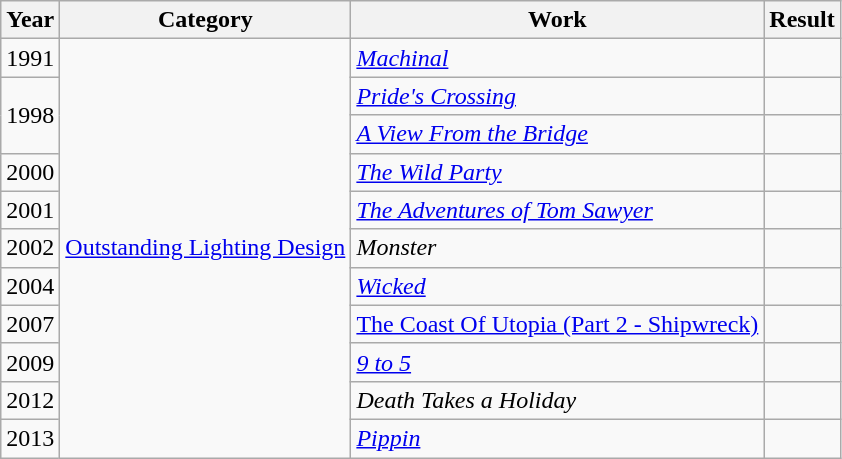<table class="wikitable sortable">
<tr>
<th>Year</th>
<th>Category</th>
<th>Work</th>
<th>Result</th>
</tr>
<tr>
<td>1991</td>
<td rowspan="11"><a href='#'>Outstanding Lighting Design</a></td>
<td><em><a href='#'>Machinal</a></em></td>
<td></td>
</tr>
<tr>
<td rowspan="2">1998</td>
<td><em><a href='#'>Pride's Crossing</a></em></td>
<td></td>
</tr>
<tr>
<td><em><a href='#'>A View From the Bridge</a></em></td>
<td></td>
</tr>
<tr>
<td>2000</td>
<td><em><a href='#'>The Wild Party</a></em></td>
<td></td>
</tr>
<tr>
<td>2001</td>
<td><em><a href='#'>The Adventures of Tom Sawyer</a></em></td>
<td></td>
</tr>
<tr>
<td>2002</td>
<td><em>Monster</em></td>
<td></td>
</tr>
<tr>
<td>2004</td>
<td><em><a href='#'>Wicked</a></em></td>
<td></td>
</tr>
<tr>
<td>2007</td>
<td><a href='#'>The Coast Of Utopia (Part 2 - Shipwreck)</a></td>
<td></td>
</tr>
<tr>
<td>2009</td>
<td><em><a href='#'>9 to 5</a></em></td>
<td></td>
</tr>
<tr>
<td>2012</td>
<td><em>Death Takes a Holiday</em></td>
<td></td>
</tr>
<tr>
<td>2013</td>
<td><em><a href='#'>Pippin</a></em></td>
<td></td>
</tr>
</table>
